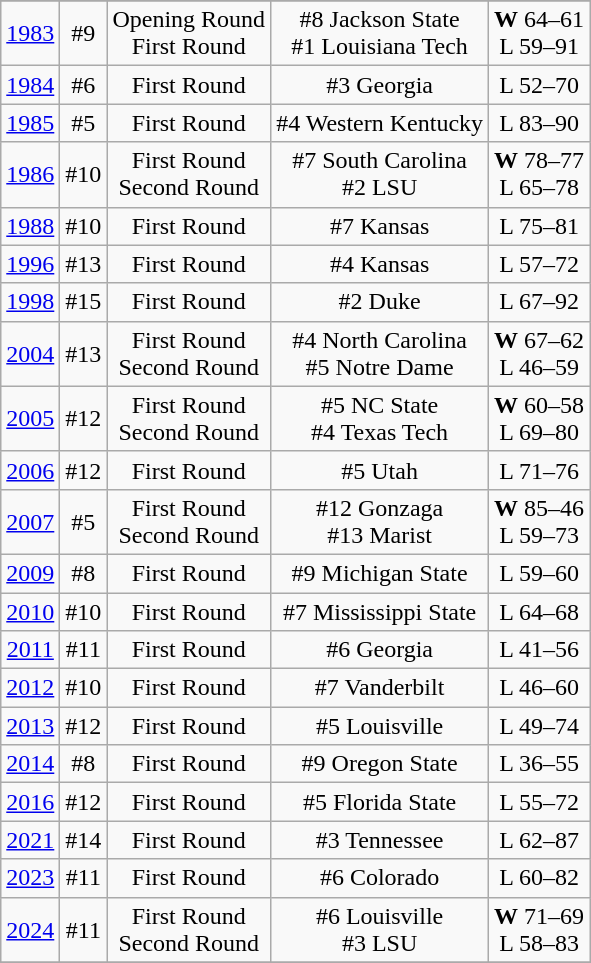<table class="wikitable" style="text-align:center">
<tr>
</tr>
<tr>
<td rowspan=1><a href='#'>1983</a></td>
<td>#9</td>
<td>Opening Round<br>First Round</td>
<td>#8 Jackson State<br>#1 Louisiana Tech</td>
<td><strong>W</strong> 64–61<br>L 59–91</td>
</tr>
<tr style="text-align:center;">
<td rowspan=1><a href='#'>1984</a></td>
<td>#6</td>
<td>First Round</td>
<td>#3 Georgia</td>
<td>L 52–70</td>
</tr>
<tr style="text-align:center;">
<td rowspan=1><a href='#'>1985</a></td>
<td>#5</td>
<td>First Round</td>
<td>#4 Western Kentucky</td>
<td>L 83–90</td>
</tr>
<tr style="text-align:center;">
<td rowspan=1><a href='#'>1986</a></td>
<td>#10</td>
<td>First Round<br>Second Round</td>
<td>#7 South Carolina<br>#2 LSU</td>
<td><strong>W</strong> 78–77<br>L 65–78</td>
</tr>
<tr style="text-align:center;">
<td rowspan=1><a href='#'>1988</a></td>
<td>#10</td>
<td>First Round</td>
<td>#7 Kansas</td>
<td>L 75–81</td>
</tr>
<tr style="text-align:center;">
<td rowspan=1><a href='#'>1996</a></td>
<td>#13</td>
<td>First Round</td>
<td>#4 Kansas</td>
<td>L 57–72</td>
</tr>
<tr style="text-align:center;">
<td rowspan=1><a href='#'>1998</a></td>
<td>#15</td>
<td>First Round</td>
<td>#2 Duke</td>
<td>L 67–92</td>
</tr>
<tr style="text-align:center;">
<td rowspan=1><a href='#'>2004</a></td>
<td>#13</td>
<td>First Round<br>Second Round</td>
<td>#4 North Carolina<br>#5 Notre Dame</td>
<td><strong>W</strong> 67–62<br>L 46–59</td>
</tr>
<tr style="text-align:center;">
<td rowspan=1><a href='#'>2005</a></td>
<td>#12</td>
<td>First Round<br>Second Round</td>
<td>#5 NC State<br>#4 Texas Tech</td>
<td><strong>W</strong> 60–58<br>L 69–80</td>
</tr>
<tr style="text-align:center;">
<td rowspan=1><a href='#'>2006</a></td>
<td>#12</td>
<td>First Round</td>
<td>#5 Utah</td>
<td>L 71–76</td>
</tr>
<tr style="text-align:center;">
<td rowspan=1><a href='#'>2007</a></td>
<td>#5</td>
<td>First Round<br>Second Round</td>
<td>#12 Gonzaga<br>#13 Marist</td>
<td><strong>W</strong> 85–46<br>L 59–73</td>
</tr>
<tr style="text-align:center;">
<td rowspan=1><a href='#'>2009</a></td>
<td>#8</td>
<td>First Round</td>
<td>#9 Michigan State</td>
<td>L 59–60</td>
</tr>
<tr style="text-align:center;">
<td rowspan=1><a href='#'>2010</a></td>
<td>#10</td>
<td>First Round</td>
<td>#7 Mississippi State</td>
<td>L 64–68</td>
</tr>
<tr style="text-align:center;">
<td rowspan=1><a href='#'>2011</a></td>
<td>#11</td>
<td>First Round</td>
<td>#6 Georgia</td>
<td>L 41–56</td>
</tr>
<tr style="text-align:center;">
<td rowspan=1><a href='#'>2012</a></td>
<td>#10</td>
<td>First Round</td>
<td>#7 Vanderbilt</td>
<td>L 46–60</td>
</tr>
<tr style="text-align:center;">
<td rowspan=1><a href='#'>2013</a></td>
<td>#12</td>
<td>First Round</td>
<td>#5 Louisville</td>
<td>L 49–74</td>
</tr>
<tr style="text-align:center;">
<td rowspan=1><a href='#'>2014</a></td>
<td>#8</td>
<td>First Round</td>
<td>#9 Oregon State</td>
<td>L 36–55</td>
</tr>
<tr style="text-align:center;">
<td rowspan=1><a href='#'>2016</a></td>
<td>#12</td>
<td>First Round</td>
<td>#5 Florida State</td>
<td>L 55–72</td>
</tr>
<tr style="text-align:center;">
<td rowspan=1><a href='#'>2021</a></td>
<td>#14</td>
<td>First Round</td>
<td>#3 Tennessee</td>
<td>L 62–87</td>
</tr>
<tr style="text-align:center;">
<td rowspan=1><a href='#'>2023</a></td>
<td>#11</td>
<td>First Round</td>
<td>#6 Colorado</td>
<td>L 60–82</td>
</tr>
<tr style="text-align:center;">
<td rowspan=1><a href='#'>2024</a></td>
<td>#11</td>
<td>First Round<br>Second Round</td>
<td>#6 Louisville<br>#3 LSU</td>
<td><strong>W</strong> 71–69<br>L 58–83</td>
</tr>
<tr style="text-align:center;">
</tr>
</table>
